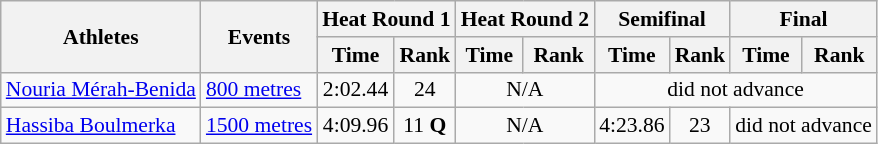<table class=wikitable style=font-size:90%>
<tr>
<th rowspan=2>Athletes</th>
<th rowspan=2>Events</th>
<th colspan=2>Heat Round 1</th>
<th colspan=2>Heat Round 2</th>
<th colspan=2>Semifinal</th>
<th colspan=2>Final</th>
</tr>
<tr>
<th>Time</th>
<th>Rank</th>
<th>Time</th>
<th>Rank</th>
<th>Time</th>
<th>Rank</th>
<th>Time</th>
<th>Rank</th>
</tr>
<tr>
<td><a href='#'>Nouria Mérah-Benida</a></td>
<td><a href='#'>800 metres</a></td>
<td align=center>2:02.44</td>
<td align=center>24</td>
<td align=center colspan=2>N/A</td>
<td align=center colspan=4>did not advance</td>
</tr>
<tr>
<td><a href='#'>Hassiba Boulmerka</a></td>
<td><a href='#'>1500 metres</a></td>
<td align=center>4:09.96</td>
<td align=center>11 <strong>Q</strong></td>
<td align=center colspan=2>N/A</td>
<td align=center>4:23.86</td>
<td align=center>23</td>
<td align=center colspan=2>did not advance</td>
</tr>
</table>
